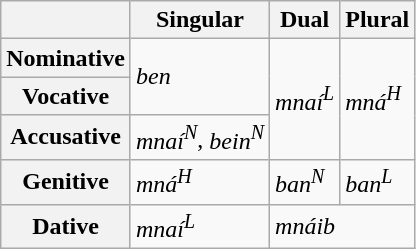<table class="wikitable">
<tr>
<th></th>
<th>Singular</th>
<th>Dual</th>
<th>Plural</th>
</tr>
<tr>
<th>Nominative</th>
<td rowspan="2"><em>ben</em></td>
<td rowspan="3"><em>mnaí<sup>L</sup></em></td>
<td rowspan="3"><em>mná<sup>H</sup></em></td>
</tr>
<tr>
<th>Vocative</th>
</tr>
<tr>
<th>Accusative</th>
<td><em>mnaí<sup>N</sup></em>, <em>bein<sup>N</sup></em></td>
</tr>
<tr>
<th>Genitive</th>
<td><em>mná<sup>H</sup></em></td>
<td><em>ban<sup>N</sup></em></td>
<td><em>ban<sup>L</sup></em></td>
</tr>
<tr>
<th>Dative</th>
<td><em>mnaí<sup>L</sup></em></td>
<td colspan="2"><em>mnáib</em></td>
</tr>
</table>
